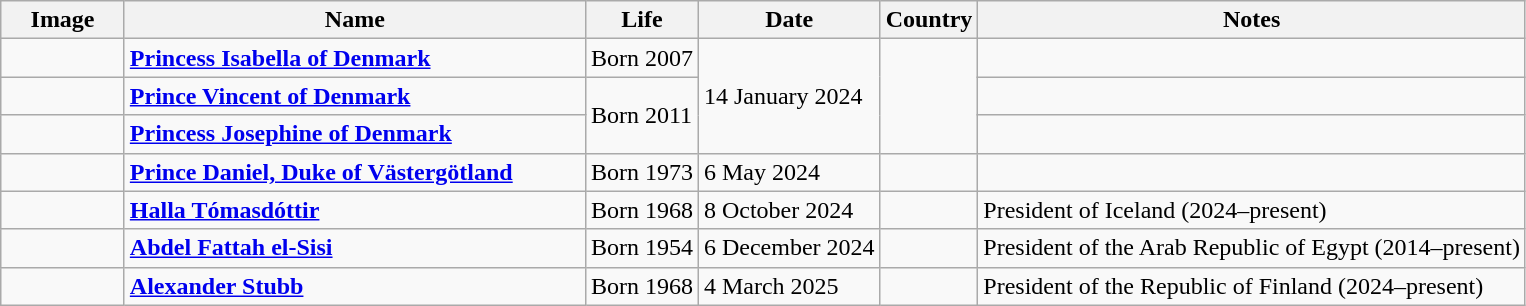<table class="wikitable">
<tr>
<th style="width: 75px;">Image</th>
<th style="width: 300px;">Name</th>
<th>Life</th>
<th>Date</th>
<th>Country</th>
<th>Notes</th>
</tr>
<tr>
<td></td>
<td><strong><a href='#'>Princess Isabella of Denmark</a></strong></td>
<td>Born 2007</td>
<td rowspan="3">14 January 2024</td>
<td rowspan="3"></td>
<td></td>
</tr>
<tr>
<td></td>
<td><strong><a href='#'>Prince Vincent of Denmark</a></strong></td>
<td rowspan="2">Born 2011</td>
<td></td>
</tr>
<tr>
<td></td>
<td><strong><a href='#'>Princess Josephine of Denmark</a></strong></td>
<td></td>
</tr>
<tr>
<td></td>
<td><strong><a href='#'>Prince Daniel, Duke of Västergötland</a></strong></td>
<td>Born 1973</td>
<td>6 May 2024</td>
<td></td>
<td></td>
</tr>
<tr>
<td></td>
<td><strong><a href='#'>Halla Tómasdóttir</a></strong></td>
<td>Born 1968</td>
<td>8 October 2024</td>
<td></td>
<td>President of Iceland (2024–present)</td>
</tr>
<tr>
<td></td>
<td><strong><a href='#'>Abdel Fattah el-Sisi</a></strong></td>
<td>Born 1954</td>
<td>6 December 2024</td>
<td></td>
<td>President of the Arab Republic of Egypt (2014–present)</td>
</tr>
<tr>
<td></td>
<td><strong><a href='#'>Alexander Stubb</a></strong></td>
<td>Born 1968</td>
<td>4 March 2025</td>
<td></td>
<td>President of the Republic of Finland (2024–present)</td>
</tr>
</table>
